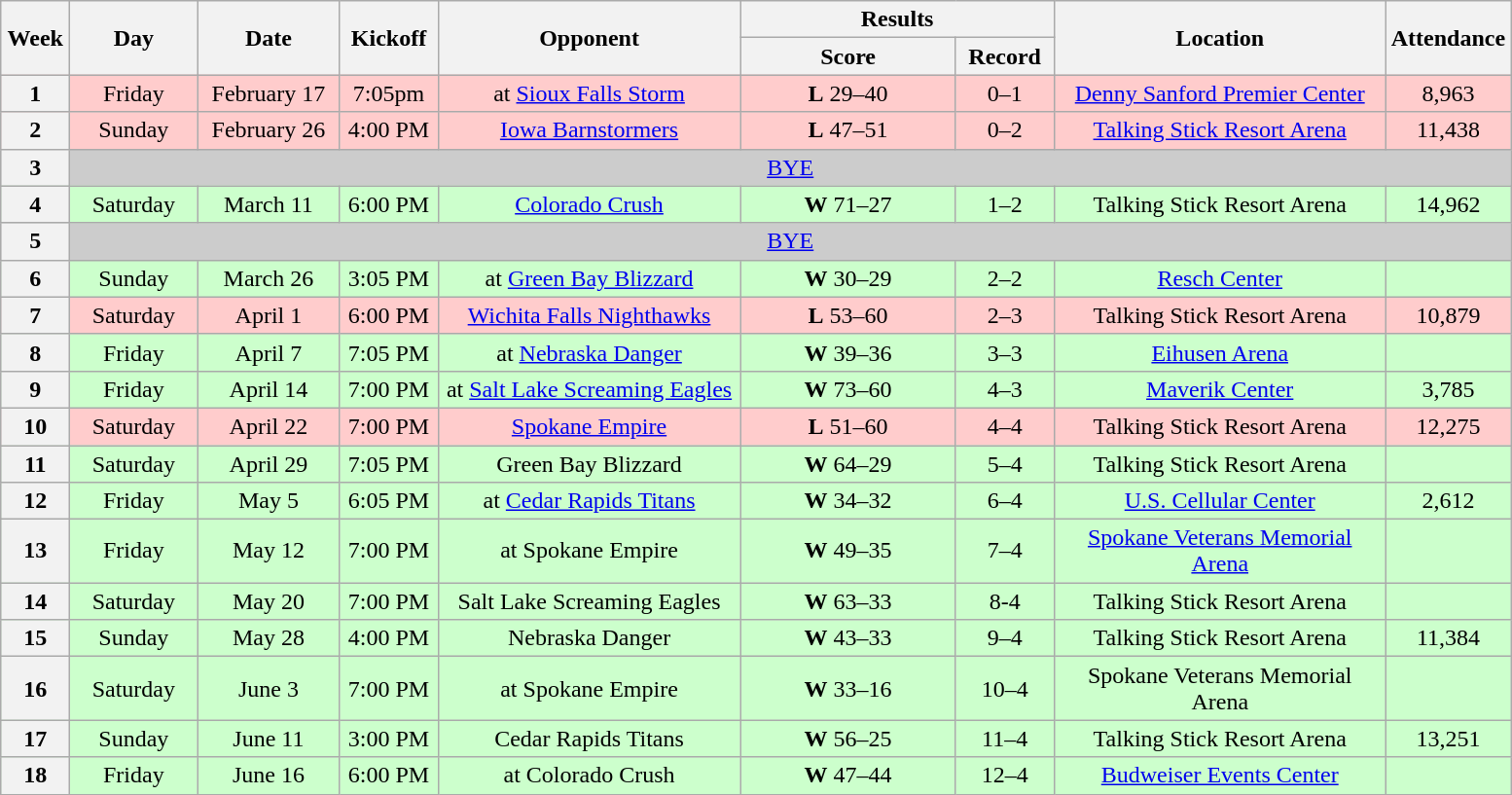<table class="wikitable">
<tr>
<th rowspan="2" width="40">Week</th>
<th rowspan="2" width="80">Day</th>
<th rowspan="2" width="90">Date</th>
<th rowspan="2" width="60">Kickoff</th>
<th rowspan="2" width="200">Opponent</th>
<th colspan="2" width="200">Results</th>
<th rowspan="2" width="220">Location</th>
<th rowspan="2" width="60">Attendance</th>
</tr>
<tr>
<th width="140">Score</th>
<th width="60">Record</th>
</tr>
<tr align="center" bgcolor="#FFCCCC">
<th>1</th>
<td>Friday</td>
<td>February 17</td>
<td>7:05pm</td>
<td>at <a href='#'>Sioux Falls Storm</a></td>
<td><strong>L</strong> 29–40</td>
<td>0–1</td>
<td><a href='#'>Denny Sanford Premier Center</a></td>
<td>8,963</td>
</tr>
<tr align="center" bgcolor="#FFCCCC">
<th>2</th>
<td>Sunday</td>
<td>February 26</td>
<td>4:00 PM</td>
<td><a href='#'>Iowa Barnstormers</a></td>
<td><strong>L</strong> 47–51</td>
<td>0–2</td>
<td><a href='#'>Talking Stick Resort Arena</a></td>
<td>11,438</td>
</tr>
<tr align="center" bgcolor="#CCCCCC">
<th>3</th>
<td colSpan=8><a href='#'>BYE</a></td>
</tr>
<tr align="center" bgcolor="#CCFFCC">
<th>4</th>
<td>Saturday</td>
<td>March 11</td>
<td>6:00 PM</td>
<td><a href='#'>Colorado Crush</a></td>
<td><strong>W</strong> 71–27</td>
<td>1–2</td>
<td>Talking Stick Resort Arena</td>
<td>14,962</td>
</tr>
<tr align="center" bgcolor="#CCCCCC">
<th>5</th>
<td colSpan=8><a href='#'>BYE</a></td>
</tr>
<tr align="center" bgcolor="CCFFCC">
<th>6</th>
<td>Sunday</td>
<td>March 26</td>
<td>3:05 PM</td>
<td>at <a href='#'>Green Bay Blizzard</a></td>
<td><strong>W</strong> 30–29</td>
<td>2–2</td>
<td><a href='#'>Resch Center</a></td>
<td></td>
</tr>
<tr align="center" bgcolor="#FFCCCC">
<th>7</th>
<td>Saturday</td>
<td>April 1</td>
<td>6:00 PM</td>
<td><a href='#'>Wichita Falls Nighthawks</a></td>
<td><strong>L</strong> 53–60</td>
<td>2–3</td>
<td>Talking Stick Resort Arena</td>
<td>10,879</td>
</tr>
<tr align="center" bgcolor="CCFFCC">
<th>8</th>
<td>Friday</td>
<td>April 7</td>
<td>7:05 PM</td>
<td>at <a href='#'>Nebraska Danger</a></td>
<td><strong>W</strong> 39–36</td>
<td>3–3</td>
<td><a href='#'>Eihusen Arena</a></td>
<td></td>
</tr>
<tr align="center" bgcolor="#CCFFCC">
<th>9</th>
<td>Friday</td>
<td>April 14</td>
<td>7:00 PM</td>
<td>at <a href='#'>Salt Lake Screaming Eagles</a></td>
<td><strong>W</strong> 73–60</td>
<td>4–3</td>
<td><a href='#'>Maverik Center</a></td>
<td>3,785</td>
</tr>
<tr align="center" bgcolor="#FFCCCC">
<th>10</th>
<td>Saturday</td>
<td>April 22</td>
<td>7:00 PM</td>
<td><a href='#'>Spokane Empire</a></td>
<td><strong>L</strong> 51–60</td>
<td>4–4</td>
<td>Talking Stick Resort Arena</td>
<td>12,275</td>
</tr>
<tr align="center" bgcolor="#CCFFCC">
<th>11</th>
<td>Saturday</td>
<td>April 29</td>
<td>7:05 PM</td>
<td>Green Bay Blizzard</td>
<td><strong>W</strong> 64–29</td>
<td>5–4</td>
<td>Talking Stick Resort Arena</td>
<td></td>
</tr>
<tr align="center" bgcolor="#CCFFCC">
<th>12</th>
<td>Friday</td>
<td>May 5</td>
<td>6:05 PM</td>
<td>at <a href='#'>Cedar Rapids Titans</a></td>
<td><strong>W</strong> 34–32</td>
<td>6–4</td>
<td><a href='#'>U.S. Cellular Center</a></td>
<td>2,612</td>
</tr>
<tr align="center" bgcolor="#CCFFCC">
<th>13</th>
<td>Friday</td>
<td>May 12</td>
<td>7:00 PM</td>
<td>at Spokane Empire</td>
<td><strong>W</strong> 49–35</td>
<td>7–4</td>
<td><a href='#'>Spokane Veterans Memorial Arena</a></td>
<td></td>
</tr>
<tr align="center"  bgcolor="#CCFFCC">
<th>14</th>
<td>Saturday</td>
<td>May 20</td>
<td>7:00 PM</td>
<td>Salt Lake Screaming Eagles</td>
<td><strong>W</strong> 63–33</td>
<td>8-4</td>
<td>Talking Stick Resort Arena</td>
<td></td>
</tr>
<tr align="center" bgcolor="#CCFFCC">
<th>15</th>
<td>Sunday</td>
<td>May 28</td>
<td>4:00 PM</td>
<td>Nebraska Danger</td>
<td><strong>W</strong> 43–33</td>
<td>9–4</td>
<td>Talking Stick Resort Arena</td>
<td>11,384</td>
</tr>
<tr align="center" bgcolor="#CCFFCC">
<th>16</th>
<td>Saturday</td>
<td>June 3</td>
<td>7:00 PM</td>
<td>at Spokane Empire</td>
<td><strong>W</strong> 33–16</td>
<td>10–4</td>
<td>Spokane Veterans Memorial Arena</td>
<td></td>
</tr>
<tr align="center" bgcolor="#CCFFCC">
<th>17</th>
<td>Sunday</td>
<td>June 11</td>
<td>3:00 PM</td>
<td>Cedar Rapids Titans</td>
<td><strong>W</strong> 56–25</td>
<td>11–4</td>
<td>Talking Stick Resort Arena</td>
<td>13,251</td>
</tr>
<tr align="center" bgcolor="#CCFFCC">
<th>18</th>
<td>Friday</td>
<td>June 16</td>
<td>6:00 PM</td>
<td>at Colorado Crush</td>
<td><strong>W</strong> 47–44 </td>
<td>12–4</td>
<td><a href='#'>Budweiser Events Center</a></td>
<td></td>
</tr>
</table>
